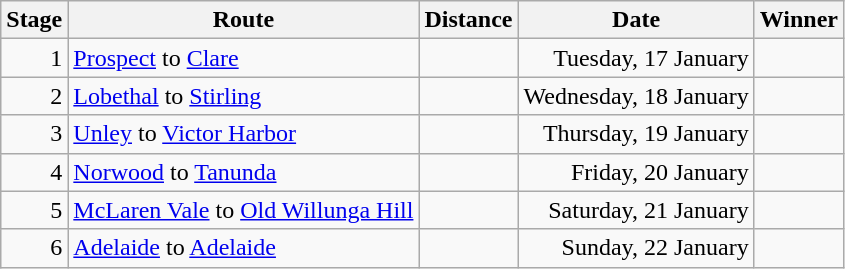<table class="wikitable">
<tr>
<th>Stage</th>
<th>Route</th>
<th>Distance</th>
<th>Date</th>
<th>Winner</th>
</tr>
<tr>
<td align=right>1</td>
<td><a href='#'>Prospect</a> to <a href='#'>Clare</a></td>
<td></td>
<td align=right>Tuesday, 17 January</td>
<td></td>
</tr>
<tr>
<td align=right>2</td>
<td><a href='#'>Lobethal</a> to <a href='#'>Stirling</a></td>
<td></td>
<td align=right>Wednesday, 18 January</td>
<td></td>
</tr>
<tr>
<td align=right>3</td>
<td><a href='#'>Unley</a> to <a href='#'>Victor Harbor</a></td>
<td></td>
<td align=right>Thursday, 19 January</td>
<td></td>
</tr>
<tr>
<td align=right>4</td>
<td><a href='#'>Norwood</a> to <a href='#'>Tanunda</a></td>
<td></td>
<td align=right>Friday, 20 January</td>
<td></td>
</tr>
<tr>
<td align=right>5</td>
<td><a href='#'>McLaren Vale</a> to <a href='#'>Old Willunga Hill</a></td>
<td></td>
<td align=right>Saturday, 21 January</td>
<td></td>
</tr>
<tr>
<td align=right>6</td>
<td><a href='#'>Adelaide</a> to <a href='#'>Adelaide</a></td>
<td></td>
<td align=right>Sunday, 22 January</td>
<td></td>
</tr>
</table>
